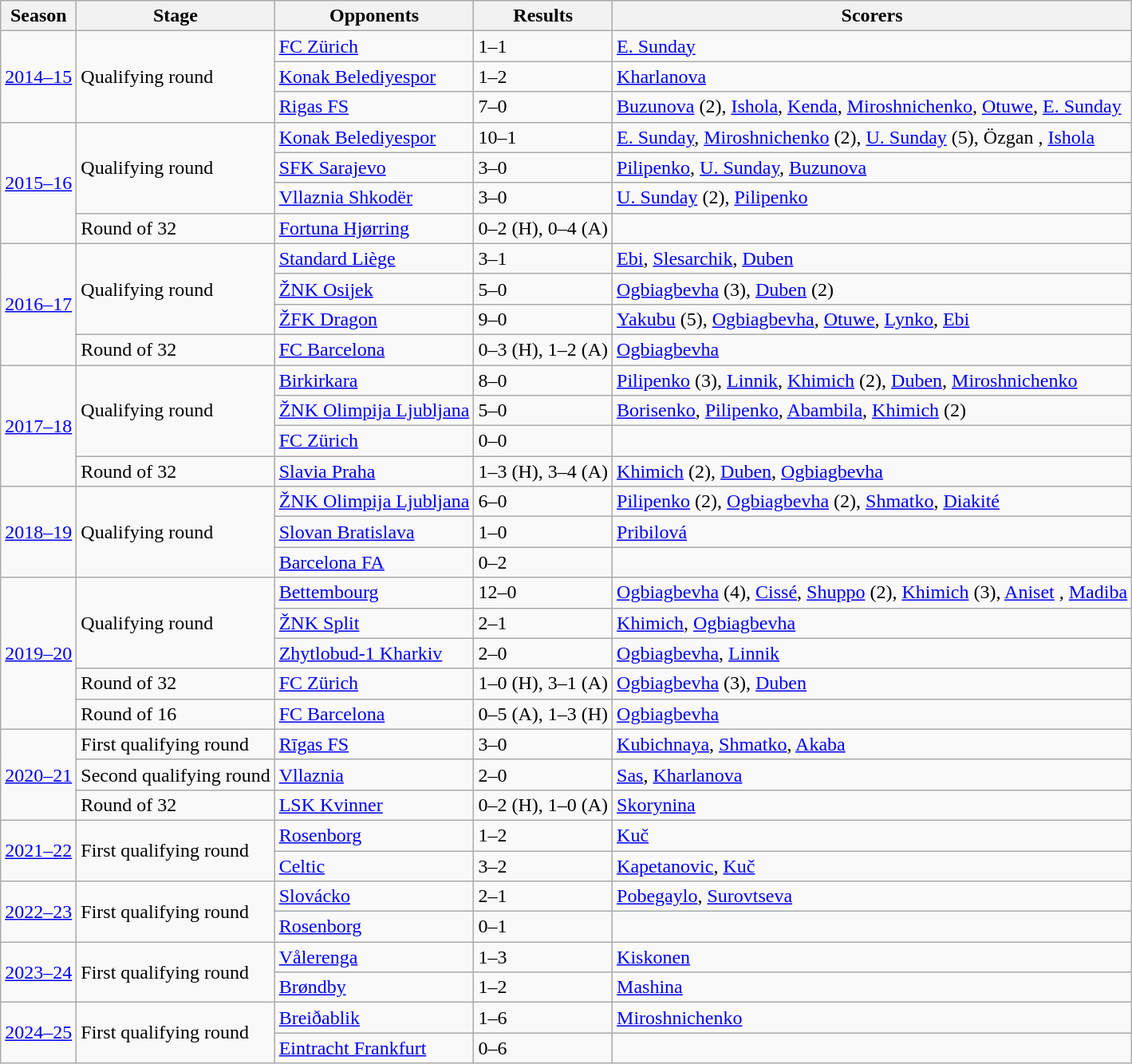<table class="wikitable">
<tr>
<th>Season</th>
<th>Stage</th>
<th>Opponents</th>
<th>Results</th>
<th>Scorers</th>
</tr>
<tr>
<td rowspan=3><a href='#'>2014–15</a></td>
<td rowspan=3>Qualifying round</td>
<td> <a href='#'>FC Zürich</a></td>
<td>1–1</td>
<td><a href='#'>E. Sunday</a></td>
</tr>
<tr>
<td> <a href='#'>Konak Belediyespor</a></td>
<td>1–2</td>
<td><a href='#'>Kharlanova</a></td>
</tr>
<tr>
<td> <a href='#'>Rigas FS</a></td>
<td>7–0</td>
<td><a href='#'>Buzunova</a> (2), <a href='#'>Ishola</a>, <a href='#'>Kenda</a>, <a href='#'>Miroshnichenko</a>, <a href='#'>Otuwe</a>, <a href='#'>E. Sunday</a></td>
</tr>
<tr>
<td rowspan=4><a href='#'>2015–16</a></td>
<td rowspan=3>Qualifying round</td>
<td> <a href='#'>Konak Belediyespor</a></td>
<td>10–1</td>
<td><a href='#'>E. Sunday</a>, <a href='#'>Miroshnichenko</a> (2), <a href='#'>U. Sunday</a> (5), Özgan , <a href='#'>Ishola</a></td>
</tr>
<tr>
<td> <a href='#'>SFK Sarajevo</a></td>
<td>3–0</td>
<td><a href='#'>Pilipenko</a>, <a href='#'>U. Sunday</a>, <a href='#'>Buzunova</a></td>
</tr>
<tr>
<td> <a href='#'>Vllaznia Shkodër</a></td>
<td>3–0</td>
<td><a href='#'>U. Sunday</a> (2), <a href='#'>Pilipenko</a></td>
</tr>
<tr>
<td>Round of 32</td>
<td> <a href='#'>Fortuna Hjørring</a></td>
<td>0–2 (H), 0–4 (A)</td>
<td></td>
</tr>
<tr>
<td rowspan=4><a href='#'>2016–17</a></td>
<td rowspan=3>Qualifying round</td>
<td> <a href='#'>Standard Liège</a></td>
<td>3–1</td>
<td><a href='#'>Ebi</a>, <a href='#'>Slesarchik</a>, <a href='#'>Duben</a></td>
</tr>
<tr>
<td> <a href='#'>ŽNK Osijek</a></td>
<td>5–0</td>
<td><a href='#'>Ogbiagbevha</a> (3), <a href='#'>Duben</a> (2)</td>
</tr>
<tr>
<td> <a href='#'>ŽFK Dragon</a></td>
<td>9–0</td>
<td><a href='#'>Yakubu</a> (5), <a href='#'>Ogbiagbevha</a>, <a href='#'>Otuwe</a>, <a href='#'>Lynko</a>, <a href='#'>Ebi</a></td>
</tr>
<tr>
<td>Round of 32</td>
<td> <a href='#'>FC Barcelona</a></td>
<td>0–3 (H), 1–2 (A)</td>
<td><a href='#'>Ogbiagbevha</a></td>
</tr>
<tr>
<td rowspan=4><a href='#'>2017–18</a></td>
<td rowspan=3>Qualifying round</td>
<td> <a href='#'>Birkirkara</a></td>
<td>8–0</td>
<td><a href='#'>Pilipenko</a> (3), <a href='#'>Linnik</a>, <a href='#'>Khimich</a> (2), <a href='#'>Duben</a>, <a href='#'>Miroshnichenko</a></td>
</tr>
<tr>
<td> <a href='#'>ŽNK Olimpija Ljubljana</a></td>
<td>5–0</td>
<td><a href='#'>Borisenko</a>, <a href='#'>Pilipenko</a>, <a href='#'>Abambila</a>, <a href='#'>Khimich</a> (2)</td>
</tr>
<tr>
<td> <a href='#'>FC Zürich</a></td>
<td>0–0</td>
<td></td>
</tr>
<tr>
<td>Round of 32</td>
<td> <a href='#'>Slavia Praha</a></td>
<td>1–3 (H), 3–4 (A)</td>
<td><a href='#'>Khimich</a> (2), <a href='#'>Duben</a>, <a href='#'>Ogbiagbevha</a></td>
</tr>
<tr>
<td rowspan=3><a href='#'>2018–19</a></td>
<td rowspan=3>Qualifying round</td>
<td> <a href='#'>ŽNK Olimpija Ljubljana</a></td>
<td>6–0</td>
<td><a href='#'>Pilipenko</a> (2), <a href='#'>Ogbiagbevha</a> (2), <a href='#'>Shmatko</a>, <a href='#'>Diakité</a></td>
</tr>
<tr>
<td> <a href='#'>Slovan Bratislava</a></td>
<td>1–0</td>
<td><a href='#'>Pribilová</a> </td>
</tr>
<tr>
<td> <a href='#'>Barcelona FA</a></td>
<td>0–2</td>
<td></td>
</tr>
<tr>
<td rowspan=5><a href='#'>2019–20</a></td>
<td rowspan=3>Qualifying round</td>
<td> <a href='#'>Bettembourg</a></td>
<td>12–0</td>
<td><a href='#'>Ogbiagbevha</a> (4), <a href='#'>Cissé</a>, <a href='#'>Shuppo</a> (2), <a href='#'>Khimich</a> (3), <a href='#'>Aniset</a> , <a href='#'>Madiba</a></td>
</tr>
<tr>
<td> <a href='#'>ŽNK Split</a></td>
<td>2–1</td>
<td><a href='#'>Khimich</a>, <a href='#'>Ogbiagbevha</a></td>
</tr>
<tr>
<td> <a href='#'>Zhytlobud-1 Kharkiv</a></td>
<td>2–0</td>
<td><a href='#'>Ogbiagbevha</a>, <a href='#'>Linnik</a></td>
</tr>
<tr>
<td>Round of 32</td>
<td> <a href='#'>FC Zürich</a></td>
<td>1–0 (H), 3–1 (A)</td>
<td><a href='#'>Ogbiagbevha</a> (3), <a href='#'>Duben</a></td>
</tr>
<tr>
<td>Round of 16</td>
<td> <a href='#'>FC Barcelona</a></td>
<td>0–5 (A), 1–3 (H)</td>
<td><a href='#'>Ogbiagbevha</a></td>
</tr>
<tr>
<td rowspan=3><a href='#'>2020–21</a></td>
<td>First qualifying round</td>
<td> <a href='#'>Rīgas FS</a></td>
<td>3–0</td>
<td><a href='#'>Kubichnaya</a>, <a href='#'>Shmatko</a>, <a href='#'>Akaba</a></td>
</tr>
<tr>
<td>Second qualifying round</td>
<td> <a href='#'>Vllaznia</a></td>
<td>2–0</td>
<td><a href='#'>Sas</a>, <a href='#'>Kharlanova</a></td>
</tr>
<tr>
<td>Round of 32</td>
<td> <a href='#'>LSK Kvinner</a></td>
<td>0–2 (H), 1–0 (A)</td>
<td><a href='#'>Skorynina</a></td>
</tr>
<tr>
<td rowspan=2><a href='#'>2021–22</a></td>
<td rowspan=2>First qualifying round</td>
<td> <a href='#'>Rosenborg</a></td>
<td>1–2</td>
<td><a href='#'>Kuč</a></td>
</tr>
<tr>
<td> <a href='#'>Celtic</a></td>
<td>3–2 </td>
<td><a href='#'>Kapetanovic</a>, <a href='#'>Kuč</a></td>
</tr>
<tr>
<td rowspan=2><a href='#'>2022–23</a></td>
<td rowspan=2>First qualifying round</td>
<td> <a href='#'>Slovácko</a></td>
<td>2–1</td>
<td><a href='#'>Pobegaylo</a>, <a href='#'>Surovtseva</a></td>
</tr>
<tr>
<td> <a href='#'>Rosenborg</a></td>
<td>0–1</td>
<td></td>
</tr>
<tr>
<td rowspan=2><a href='#'>2023–24</a></td>
<td rowspan=2>First qualifying round</td>
<td> <a href='#'>Vålerenga</a></td>
<td>1–3</td>
<td><a href='#'>Kiskonen</a></td>
</tr>
<tr>
<td> <a href='#'>Brøndby</a></td>
<td>1–2</td>
<td><a href='#'>Mashina</a></td>
</tr>
<tr>
<td rowspan=2><a href='#'>2024–25</a></td>
<td rowspan=2>First qualifying round</td>
<td> <a href='#'>Breiðablik</a></td>
<td>1–6</td>
<td><a href='#'>Miroshnichenko</a></td>
</tr>
<tr>
<td> <a href='#'>Eintracht Frankfurt</a></td>
<td>0–6</td>
<td></td>
</tr>
</table>
